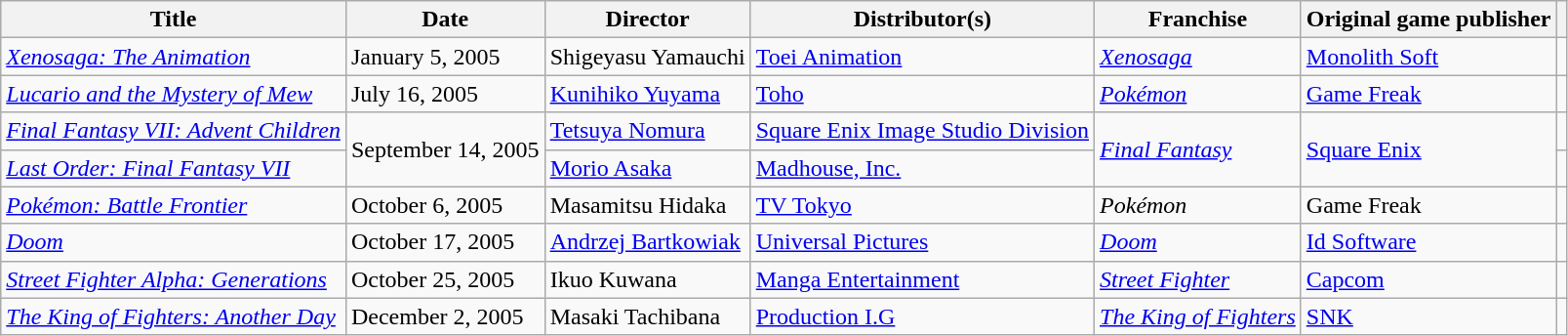<table class="wikitable sortable">
<tr>
<th>Title</th>
<th>Date</th>
<th>Director</th>
<th>Distributor(s)</th>
<th>Franchise</th>
<th>Original game publisher</th>
<th></th>
</tr>
<tr>
<td><em><a href='#'>Xenosaga: The Animation</a></em></td>
<td>January 5, 2005</td>
<td>Shigeyasu Yamauchi</td>
<td><a href='#'>Toei Animation</a></td>
<td><em><a href='#'>Xenosaga</a></em></td>
<td><a href='#'>Monolith Soft</a></td>
<td style="text-align:center;"></td>
</tr>
<tr>
<td><em><a href='#'>Lucario and the Mystery of Mew</a></em></td>
<td>July 16, 2005</td>
<td><a href='#'>Kunihiko Yuyama</a></td>
<td><a href='#'>Toho</a></td>
<td><em><a href='#'>Pokémon</a></em></td>
<td><a href='#'>Game Freak</a></td>
<td style="text-align:center;"></td>
</tr>
<tr>
<td><em><a href='#'>Final Fantasy VII: Advent Children</a></em></td>
<td rowspan="2">September 14, 2005</td>
<td><a href='#'>Tetsuya Nomura</a></td>
<td><a href='#'>Square Enix Image Studio Division</a></td>
<td rowspan="2"><em><a href='#'>Final Fantasy</a></em></td>
<td rowspan="2"><a href='#'>Square Enix</a></td>
<td style="text-align:center;"></td>
</tr>
<tr>
<td><em><a href='#'>Last Order: Final Fantasy VII</a></em></td>
<td><a href='#'>Morio Asaka</a></td>
<td><a href='#'>Madhouse, Inc.</a></td>
<td style="text-align:center;"></td>
</tr>
<tr>
<td><em><a href='#'>Pokémon: Battle Frontier</a></em></td>
<td>October 6, 2005</td>
<td>Masamitsu Hidaka</td>
<td><a href='#'>TV Tokyo</a></td>
<td><em>Pokémon</em></td>
<td>Game Freak</td>
<td style="text-align:center;"></td>
</tr>
<tr>
<td><em><a href='#'>Doom</a></em></td>
<td>October 17, 2005</td>
<td><a href='#'>Andrzej Bartkowiak</a></td>
<td><a href='#'>Universal Pictures</a></td>
<td><em><a href='#'>Doom</a></em></td>
<td><a href='#'>Id Software</a></td>
<td style="text-align:center;"></td>
</tr>
<tr>
<td><em><a href='#'>Street Fighter Alpha: Generations</a></em></td>
<td>October 25, 2005</td>
<td>Ikuo Kuwana</td>
<td><a href='#'>Manga Entertainment</a></td>
<td><em><a href='#'>Street Fighter</a></em></td>
<td><a href='#'>Capcom</a></td>
<td style="text-align:center;"></td>
</tr>
<tr>
<td><em><a href='#'>The King of Fighters: Another Day</a></em></td>
<td>December 2, 2005</td>
<td>Masaki Tachibana</td>
<td><a href='#'>Production I.G</a></td>
<td><em><a href='#'>The King of Fighters</a></em></td>
<td><a href='#'>SNK</a></td>
<td style="text-align:center;"></td>
</tr>
</table>
